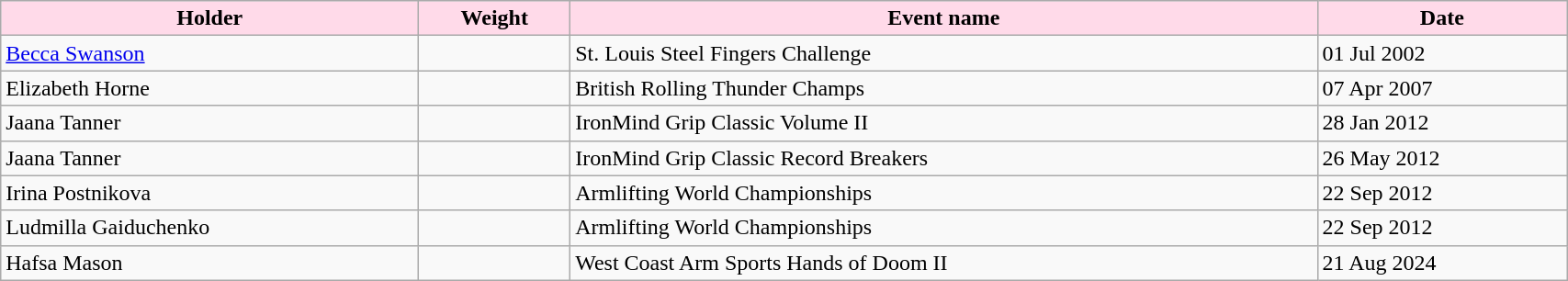<table class="wikitable" style="display: inline-table;width: 90%;">
<tr>
<th style="background: #FFDAE9;">Holder</th>
<th style="background: #FFDAE9;">Weight</th>
<th style="background: #FFDAE9;">Event name</th>
<th style="background: #FFDAE9;">Date</th>
</tr>
<tr>
<td> <a href='#'>Becca Swanson</a></td>
<td></td>
<td>St. Louis Steel Fingers Challenge</td>
<td>01 Jul 2002</td>
</tr>
<tr>
<td> Elizabeth Horne</td>
<td></td>
<td>British Rolling Thunder Champs</td>
<td>07 Apr 2007</td>
</tr>
<tr>
<td> Jaana Tanner</td>
<td></td>
<td>IronMind Grip Classic Volume II</td>
<td>28 Jan 2012</td>
</tr>
<tr>
<td> Jaana Tanner</td>
<td></td>
<td>IronMind Grip Classic Record Breakers</td>
<td>26 May 2012</td>
</tr>
<tr>
<td> Irina Postnikova</td>
<td></td>
<td>Armlifting World Championships</td>
<td>22 Sep 2012</td>
</tr>
<tr>
<td> Ludmilla Gaiduchenko</td>
<td></td>
<td>Armlifting World Championships</td>
<td>22 Sep 2012</td>
</tr>
<tr>
<td> Hafsa Mason</td>
<td></td>
<td>West Coast Arm Sports Hands of Doom II</td>
<td>21 Aug 2024</td>
</tr>
</table>
